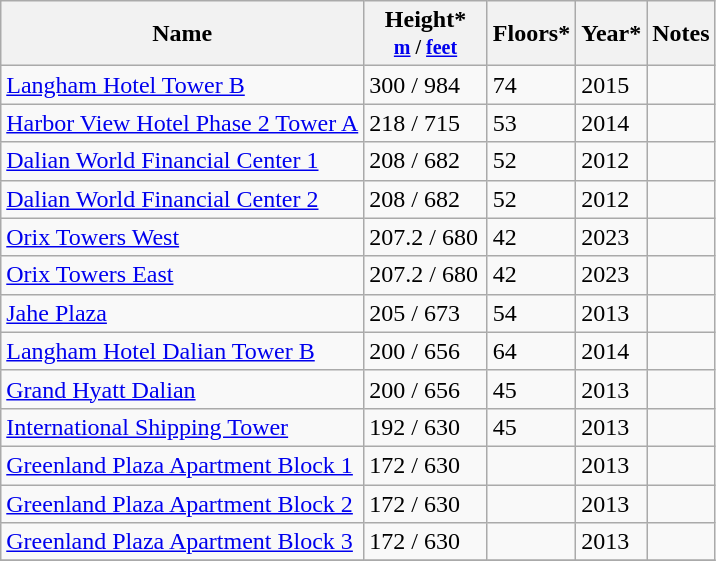<table class="wikitable sortable">
<tr>
<th>Name</th>
<th width="75px">Height*<br><small><a href='#'>m</a> / <a href='#'>feet</a></small></th>
<th>Floors*</th>
<th>Year*</th>
<th class="unsortable">Notes</th>
</tr>
<tr>
<td><a href='#'>Langham Hotel Tower B</a></td>
<td>300 / 984</td>
<td>74</td>
<td>2015</td>
<td></td>
</tr>
<tr>
<td><a href='#'>Harbor View Hotel Phase 2 Tower A</a></td>
<td>218 / 715</td>
<td>53</td>
<td>2014</td>
<td></td>
</tr>
<tr>
<td><a href='#'>Dalian World Financial Center 1</a></td>
<td>208 / 682</td>
<td>52</td>
<td>2012</td>
<td></td>
</tr>
<tr>
<td><a href='#'>Dalian World Financial Center 2</a></td>
<td>208 / 682</td>
<td>52</td>
<td>2012</td>
<td></td>
</tr>
<tr>
<td><a href='#'>Orix Towers West</a></td>
<td>207.2 / 680</td>
<td>42</td>
<td>2023</td>
<td></td>
</tr>
<tr>
<td><a href='#'>Orix Towers East</a></td>
<td>207.2 / 680</td>
<td>42</td>
<td>2023</td>
<td></td>
</tr>
<tr>
<td><a href='#'>Jahe Plaza</a></td>
<td>205 / 673</td>
<td>54</td>
<td>2013</td>
<td></td>
</tr>
<tr>
<td><a href='#'>Langham Hotel Dalian Tower B</a></td>
<td>200 / 656</td>
<td>64</td>
<td>2014</td>
<td></td>
</tr>
<tr>
<td><a href='#'>Grand Hyatt Dalian</a></td>
<td>200 / 656</td>
<td>45</td>
<td>2013</td>
<td></td>
</tr>
<tr>
<td><a href='#'>International Shipping Tower</a></td>
<td>192 / 630</td>
<td>45</td>
<td>2013</td>
<td></td>
</tr>
<tr>
<td><a href='#'>Greenland Plaza Apartment Block 1</a></td>
<td>172 / 630</td>
<td></td>
<td>2013</td>
<td></td>
</tr>
<tr>
<td><a href='#'>Greenland Plaza Apartment Block 2</a></td>
<td>172 / 630</td>
<td></td>
<td>2013</td>
<td></td>
</tr>
<tr>
<td><a href='#'>Greenland Plaza Apartment Block 3</a></td>
<td>172 / 630</td>
<td></td>
<td>2013</td>
<td></td>
</tr>
<tr>
</tr>
</table>
